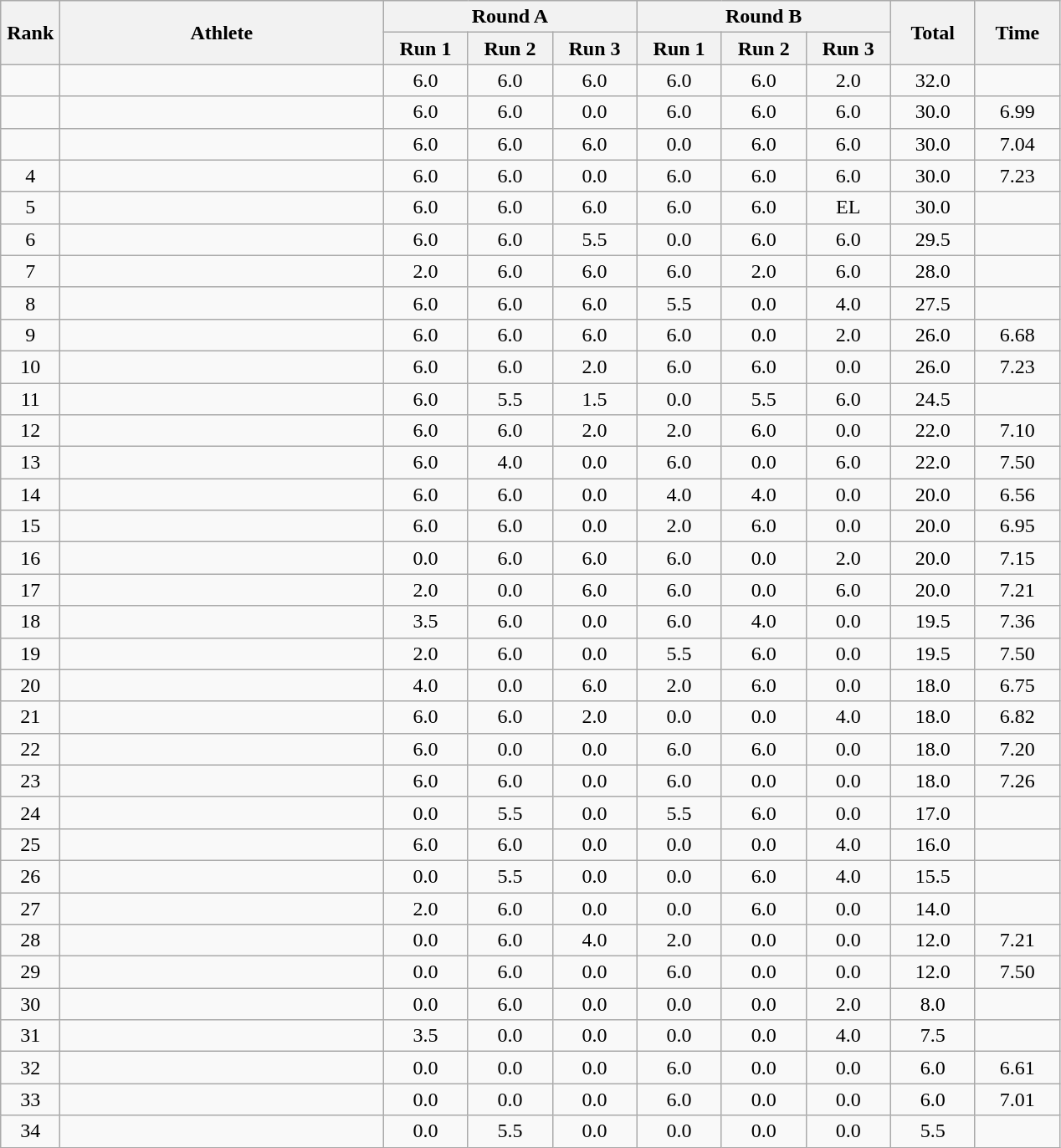<table class=wikitable style="text-align:center">
<tr>
<th rowspan=2 width=40>Rank</th>
<th rowspan=2 width=250>Athlete</th>
<th colspan=3>Round A</th>
<th colspan=3>Round B</th>
<th rowspan=2 width=60>Total</th>
<th rowspan=2 width=60>Time</th>
</tr>
<tr>
<th width=60>Run 1</th>
<th width=60>Run 2</th>
<th width=60>Run 3</th>
<th width=60>Run 1</th>
<th width=60>Run 2</th>
<th width=60>Run 3</th>
</tr>
<tr>
<td></td>
<td style="text-align:left"></td>
<td>6.0</td>
<td>6.0</td>
<td>6.0</td>
<td>6.0</td>
<td>6.0</td>
<td>2.0</td>
<td>32.0</td>
<td></td>
</tr>
<tr>
<td></td>
<td style="text-align:left"></td>
<td>6.0</td>
<td>6.0</td>
<td>0.0</td>
<td>6.0</td>
<td>6.0</td>
<td>6.0</td>
<td>30.0</td>
<td>6.99</td>
</tr>
<tr>
<td></td>
<td style="text-align:left"></td>
<td>6.0</td>
<td>6.0</td>
<td>6.0</td>
<td>0.0</td>
<td>6.0</td>
<td>6.0</td>
<td>30.0</td>
<td>7.04</td>
</tr>
<tr>
<td>4</td>
<td style="text-align:left"></td>
<td>6.0</td>
<td>6.0</td>
<td>0.0</td>
<td>6.0</td>
<td>6.0</td>
<td>6.0</td>
<td>30.0</td>
<td>7.23</td>
</tr>
<tr>
<td>5</td>
<td style="text-align:left"></td>
<td>6.0</td>
<td>6.0</td>
<td>6.0</td>
<td>6.0</td>
<td>6.0</td>
<td>EL</td>
<td>30.0</td>
<td></td>
</tr>
<tr>
<td>6</td>
<td style="text-align:left"></td>
<td>6.0</td>
<td>6.0</td>
<td>5.5</td>
<td>0.0</td>
<td>6.0</td>
<td>6.0</td>
<td>29.5</td>
<td></td>
</tr>
<tr>
<td>7</td>
<td style="text-align:left"></td>
<td>2.0</td>
<td>6.0</td>
<td>6.0</td>
<td>6.0</td>
<td>2.0</td>
<td>6.0</td>
<td>28.0</td>
<td></td>
</tr>
<tr>
<td>8</td>
<td style="text-align:left"></td>
<td>6.0</td>
<td>6.0</td>
<td>6.0</td>
<td>5.5</td>
<td>0.0</td>
<td>4.0</td>
<td>27.5</td>
<td></td>
</tr>
<tr>
<td>9</td>
<td style="text-align:left"></td>
<td>6.0</td>
<td>6.0</td>
<td>6.0</td>
<td>6.0</td>
<td>0.0</td>
<td>2.0</td>
<td>26.0</td>
<td>6.68</td>
</tr>
<tr>
<td>10</td>
<td style="text-align:left"></td>
<td>6.0</td>
<td>6.0</td>
<td>2.0</td>
<td>6.0</td>
<td>6.0</td>
<td>0.0</td>
<td>26.0</td>
<td>7.23</td>
</tr>
<tr>
<td>11</td>
<td style="text-align:left"></td>
<td>6.0</td>
<td>5.5</td>
<td>1.5</td>
<td>0.0</td>
<td>5.5</td>
<td>6.0</td>
<td>24.5</td>
<td></td>
</tr>
<tr>
<td>12</td>
<td style="text-align:left"></td>
<td>6.0</td>
<td>6.0</td>
<td>2.0</td>
<td>2.0</td>
<td>6.0</td>
<td>0.0</td>
<td>22.0</td>
<td>7.10</td>
</tr>
<tr>
<td>13</td>
<td style="text-align:left"></td>
<td>6.0</td>
<td>4.0</td>
<td>0.0</td>
<td>6.0</td>
<td>0.0</td>
<td>6.0</td>
<td>22.0</td>
<td>7.50</td>
</tr>
<tr>
<td>14</td>
<td style="text-align:left"></td>
<td>6.0</td>
<td>6.0</td>
<td>0.0</td>
<td>4.0</td>
<td>4.0</td>
<td>0.0</td>
<td>20.0</td>
<td>6.56</td>
</tr>
<tr>
<td>15</td>
<td style="text-align:left"></td>
<td>6.0</td>
<td>6.0</td>
<td>0.0</td>
<td>2.0</td>
<td>6.0</td>
<td>0.0</td>
<td>20.0</td>
<td>6.95</td>
</tr>
<tr>
<td>16</td>
<td style="text-align:left"></td>
<td>0.0</td>
<td>6.0</td>
<td>6.0</td>
<td>6.0</td>
<td>0.0</td>
<td>2.0</td>
<td>20.0</td>
<td>7.15</td>
</tr>
<tr>
<td>17</td>
<td style="text-align:left"></td>
<td>2.0</td>
<td>0.0</td>
<td>6.0</td>
<td>6.0</td>
<td>0.0</td>
<td>6.0</td>
<td>20.0</td>
<td>7.21</td>
</tr>
<tr>
<td>18</td>
<td style="text-align:left"></td>
<td>3.5</td>
<td>6.0</td>
<td>0.0</td>
<td>6.0</td>
<td>4.0</td>
<td>0.0</td>
<td>19.5</td>
<td>7.36</td>
</tr>
<tr>
<td>19</td>
<td style="text-align:left"></td>
<td>2.0</td>
<td>6.0</td>
<td>0.0</td>
<td>5.5</td>
<td>6.0</td>
<td>0.0</td>
<td>19.5</td>
<td>7.50</td>
</tr>
<tr>
<td>20</td>
<td style="text-align:left"></td>
<td>4.0</td>
<td>0.0</td>
<td>6.0</td>
<td>2.0</td>
<td>6.0</td>
<td>0.0</td>
<td>18.0</td>
<td>6.75</td>
</tr>
<tr>
<td>21</td>
<td style="text-align:left"></td>
<td>6.0</td>
<td>6.0</td>
<td>2.0</td>
<td>0.0</td>
<td>0.0</td>
<td>4.0</td>
<td>18.0</td>
<td>6.82</td>
</tr>
<tr>
<td>22</td>
<td style="text-align:left"></td>
<td>6.0</td>
<td>0.0</td>
<td>0.0</td>
<td>6.0</td>
<td>6.0</td>
<td>0.0</td>
<td>18.0</td>
<td>7.20</td>
</tr>
<tr>
<td>23</td>
<td style="text-align:left"></td>
<td>6.0</td>
<td>6.0</td>
<td>0.0</td>
<td>6.0</td>
<td>0.0</td>
<td>0.0</td>
<td>18.0</td>
<td>7.26</td>
</tr>
<tr>
<td>24</td>
<td style="text-align:left"></td>
<td>0.0</td>
<td>5.5</td>
<td>0.0</td>
<td>5.5</td>
<td>6.0</td>
<td>0.0</td>
<td>17.0</td>
<td></td>
</tr>
<tr>
<td>25</td>
<td style="text-align:left"></td>
<td>6.0</td>
<td>6.0</td>
<td>0.0</td>
<td>0.0</td>
<td>0.0</td>
<td>4.0</td>
<td>16.0</td>
<td></td>
</tr>
<tr>
<td>26</td>
<td style="text-align:left"></td>
<td>0.0</td>
<td>5.5</td>
<td>0.0</td>
<td>0.0</td>
<td>6.0</td>
<td>4.0</td>
<td>15.5</td>
<td></td>
</tr>
<tr>
<td>27</td>
<td style="text-align:left"></td>
<td>2.0</td>
<td>6.0</td>
<td>0.0</td>
<td>0.0</td>
<td>6.0</td>
<td>0.0</td>
<td>14.0</td>
<td></td>
</tr>
<tr>
<td>28</td>
<td style="text-align:left"></td>
<td>0.0</td>
<td>6.0</td>
<td>4.0</td>
<td>2.0</td>
<td>0.0</td>
<td>0.0</td>
<td>12.0</td>
<td>7.21</td>
</tr>
<tr>
<td>29</td>
<td style="text-align:left"></td>
<td>0.0</td>
<td>6.0</td>
<td>0.0</td>
<td>6.0</td>
<td>0.0</td>
<td>0.0</td>
<td>12.0</td>
<td>7.50</td>
</tr>
<tr>
<td>30</td>
<td style="text-align:left"></td>
<td>0.0</td>
<td>6.0</td>
<td>0.0</td>
<td>0.0</td>
<td>0.0</td>
<td>2.0</td>
<td>8.0</td>
<td></td>
</tr>
<tr>
<td>31</td>
<td style="text-align:left"></td>
<td>3.5</td>
<td>0.0</td>
<td>0.0</td>
<td>0.0</td>
<td>0.0</td>
<td>4.0</td>
<td>7.5</td>
<td></td>
</tr>
<tr>
<td>32</td>
<td style="text-align:left"></td>
<td>0.0</td>
<td>0.0</td>
<td>0.0</td>
<td>6.0</td>
<td>0.0</td>
<td>0.0</td>
<td>6.0</td>
<td>6.61</td>
</tr>
<tr>
<td>33</td>
<td style="text-align:left"></td>
<td>0.0</td>
<td>0.0</td>
<td>0.0</td>
<td>6.0</td>
<td>0.0</td>
<td>0.0</td>
<td>6.0</td>
<td>7.01</td>
</tr>
<tr>
<td>34</td>
<td style="text-align:left"></td>
<td>0.0</td>
<td>5.5</td>
<td>0.0</td>
<td>0.0</td>
<td>0.0</td>
<td>0.0</td>
<td>5.5</td>
<td></td>
</tr>
</table>
